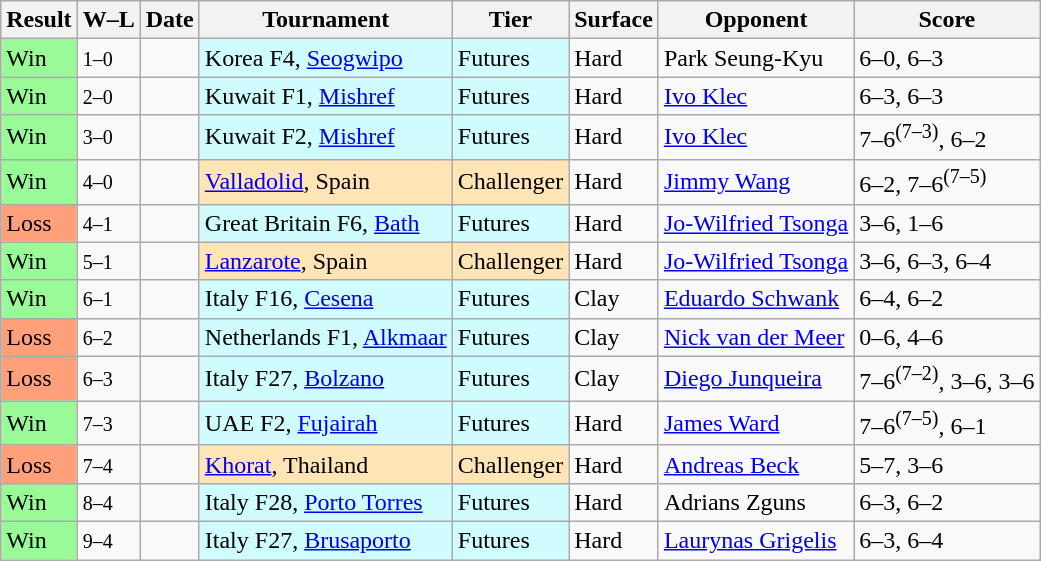<table class="sortable wikitable">
<tr>
<th>Result</th>
<th class="unsortable">W–L</th>
<th>Date</th>
<th>Tournament</th>
<th>Tier</th>
<th>Surface</th>
<th>Opponent</th>
<th class="unsortable">Score</th>
</tr>
<tr>
<td style="background:#98fb98;">Win</td>
<td><small>1–0</small></td>
<td></td>
<td style="background:#cffcff;">Korea F4, <a href='#'>Seogwipo</a></td>
<td style="background:#cffcff;">Futures</td>
<td>Hard</td>
<td> Park Seung-Kyu</td>
<td>6–0, 6–3</td>
</tr>
<tr>
<td style="background:#98fb98;">Win</td>
<td><small>2–0</small></td>
<td></td>
<td style="background:#cffcff;">Kuwait F1, <a href='#'>Mishref</a></td>
<td style="background:#cffcff;">Futures</td>
<td>Hard</td>
<td> <a href='#'>Ivo Klec</a></td>
<td>6–3, 6–3</td>
</tr>
<tr>
<td style="background:#98fb98;">Win</td>
<td><small>3–0</small></td>
<td></td>
<td style="background:#cffcff;">Kuwait F2, <a href='#'>Mishref</a></td>
<td style="background:#cffcff;">Futures</td>
<td>Hard</td>
<td> <a href='#'>Ivo Klec</a></td>
<td>7–6<sup>(7–3)</sup>, 6–2</td>
</tr>
<tr>
<td style="background:#98fb98;">Win</td>
<td><small>4–0</small></td>
<td></td>
<td style="background:moccasin;"><a href='#'>Valladolid</a>, Spain</td>
<td style="background:moccasin;">Challenger</td>
<td>Hard</td>
<td> <a href='#'>Jimmy Wang</a></td>
<td>6–2, 7–6<sup>(7–5)</sup></td>
</tr>
<tr>
<td style="background:#ffa07a;">Loss</td>
<td><small>4–1</small></td>
<td></td>
<td style="background:#cffcff;">Great Britain F6, <a href='#'>Bath</a></td>
<td style="background:#cffcff;">Futures</td>
<td>Hard</td>
<td> <a href='#'>Jo-Wilfried Tsonga</a></td>
<td>3–6, 1–6</td>
</tr>
<tr>
<td style="background:#98fb98;">Win</td>
<td><small>5–1</small></td>
<td></td>
<td style="background:moccasin;"><a href='#'>Lanzarote</a>, Spain</td>
<td style="background:moccasin;">Challenger</td>
<td>Hard</td>
<td> <a href='#'>Jo-Wilfried Tsonga</a></td>
<td>3–6, 6–3, 6–4</td>
</tr>
<tr>
<td style="background:#98fb98;">Win</td>
<td><small>6–1</small></td>
<td></td>
<td style="background:#cffcff;">Italy F16, <a href='#'>Cesena</a></td>
<td style="background:#cffcff;">Futures</td>
<td>Clay</td>
<td> <a href='#'>Eduardo Schwank</a></td>
<td>6–4, 6–2</td>
</tr>
<tr>
<td style="background:#ffa07a;">Loss</td>
<td><small>6–2</small></td>
<td></td>
<td style="background:#cffcff;">Netherlands F1, <a href='#'>Alkmaar</a></td>
<td style="background:#cffcff;">Futures</td>
<td>Clay</td>
<td> <a href='#'>Nick van der Meer</a></td>
<td>0–6, 4–6</td>
</tr>
<tr>
<td style="background:#ffa07a;">Loss</td>
<td><small>6–3</small></td>
<td></td>
<td style="background:#cffcff;">Italy F27, <a href='#'>Bolzano</a></td>
<td style="background:#cffcff;">Futures</td>
<td>Clay</td>
<td> <a href='#'>Diego Junqueira</a></td>
<td>7–6<sup>(7–2)</sup>, 3–6, 3–6</td>
</tr>
<tr>
<td style="background:#98fb98;">Win</td>
<td><small>7–3</small></td>
<td></td>
<td style="background:#cffcff;">UAE F2, <a href='#'>Fujairah</a></td>
<td style="background:#cffcff;">Futures</td>
<td>Hard</td>
<td> <a href='#'>James Ward</a></td>
<td>7–6<sup>(7–5)</sup>, 6–1</td>
</tr>
<tr>
<td style="background:#ffa07a;">Loss</td>
<td><small>7–4</small></td>
<td></td>
<td style="background:moccasin;"><a href='#'>Khorat</a>, Thailand</td>
<td style="background:moccasin;">Challenger</td>
<td>Hard</td>
<td> <a href='#'>Andreas Beck</a></td>
<td>5–7, 3–6</td>
</tr>
<tr>
<td style="background:#98fb98;">Win</td>
<td><small>8–4</small></td>
<td></td>
<td style="background:#cffcff;">Italy F28, <a href='#'>Porto Torres</a></td>
<td style="background:#cffcff;">Futures</td>
<td>Hard</td>
<td> Adrians Zguns</td>
<td>6–3, 6–2</td>
</tr>
<tr>
<td style="background:#98fb98;">Win</td>
<td><small>9–4</small></td>
<td></td>
<td style="background:#cffcff;">Italy F27, <a href='#'>Brusaporto</a></td>
<td style="background:#cffcff;">Futures</td>
<td>Hard</td>
<td> <a href='#'>Laurynas Grigelis</a></td>
<td>6–3, 6–4</td>
</tr>
</table>
